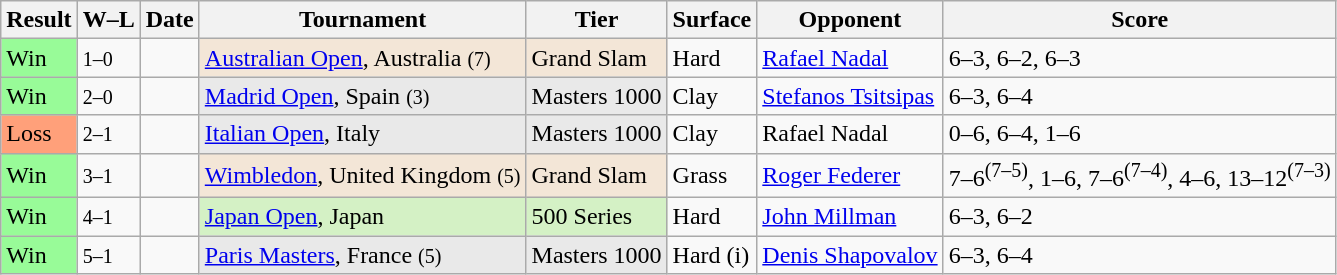<table class="sortable wikitable">
<tr>
<th>Result</th>
<th class="unsortable">W–L</th>
<th>Date</th>
<th>Tournament</th>
<th>Tier</th>
<th>Surface</th>
<th>Opponent</th>
<th class="unsortable">Score</th>
</tr>
<tr>
<td bgcolor=98FB98>Win</td>
<td><small>1–0</small></td>
<td><a href='#'></a></td>
<td style="background:#f3e6d7;"><a href='#'>Australian Open</a>, Australia <small>(7)</small></td>
<td style="background:#f3e6d7;">Grand Slam</td>
<td>Hard</td>
<td> <a href='#'>Rafael Nadal</a></td>
<td>6–3, 6–2, 6–3</td>
</tr>
<tr>
<td bgcolor=98FB98>Win</td>
<td><small>2–0</small></td>
<td><a href='#'></a></td>
<td style="background:#e9e9e9;"><a href='#'>Madrid Open</a>, Spain <small>(3)</small></td>
<td style="background:#e9e9e9;">Masters 1000</td>
<td>Clay</td>
<td> <a href='#'>Stefanos Tsitsipas</a></td>
<td>6–3, 6–4</td>
</tr>
<tr>
<td bgcolor=ffa07a>Loss</td>
<td><small>2–1</small></td>
<td><a href='#'></a></td>
<td style="background:#e9e9e9;"><a href='#'>Italian Open</a>, Italy</td>
<td style="background:#e9e9e9;">Masters 1000</td>
<td>Clay</td>
<td> Rafael Nadal</td>
<td>0–6, 6–4, 1–6</td>
</tr>
<tr>
<td bgcolor=98FB98>Win</td>
<td><small>3–1</small></td>
<td><a href='#'></a></td>
<td style="background:#f3e6d7;"><a href='#'>Wimbledon</a>, United Kingdom <small>(5)</small></td>
<td style="background:#f3e6d7;">Grand Slam</td>
<td>Grass</td>
<td> <a href='#'>Roger Federer</a></td>
<td>7–6<sup>(7–5)</sup>, 1–6, 7–6<sup>(7–4)</sup>, 4–6, 13–12<sup>(7–3)</sup></td>
</tr>
<tr>
<td bgcolor=98FB98>Win</td>
<td><small>4–1</small></td>
<td><a href='#'></a></td>
<td style="background:#d4f1c5;"><a href='#'>Japan Open</a>, Japan</td>
<td style="background:#d4f1c5;">500 Series</td>
<td>Hard</td>
<td> <a href='#'>John Millman</a></td>
<td>6–3, 6–2</td>
</tr>
<tr>
<td bgcolor=98FB98>Win</td>
<td><small>5–1</small></td>
<td><a href='#'></a></td>
<td style="background:#e9e9e9;"><a href='#'>Paris Masters</a>, France <small>(5)</small></td>
<td style="background:#e9e9e9;">Masters 1000</td>
<td>Hard (i)</td>
<td> <a href='#'>Denis Shapovalov</a></td>
<td>6–3, 6–4</td>
</tr>
</table>
